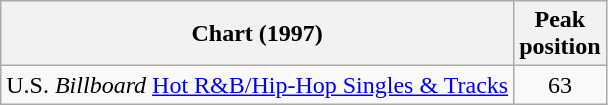<table class="wikitable">
<tr>
<th>Chart (1997)</th>
<th>Peak<br>position</th>
</tr>
<tr>
<td>U.S. <em>Billboard</em> <a href='#'>Hot R&B/Hip-Hop Singles & Tracks</a></td>
<td style="text-align:center;">63</td>
</tr>
</table>
